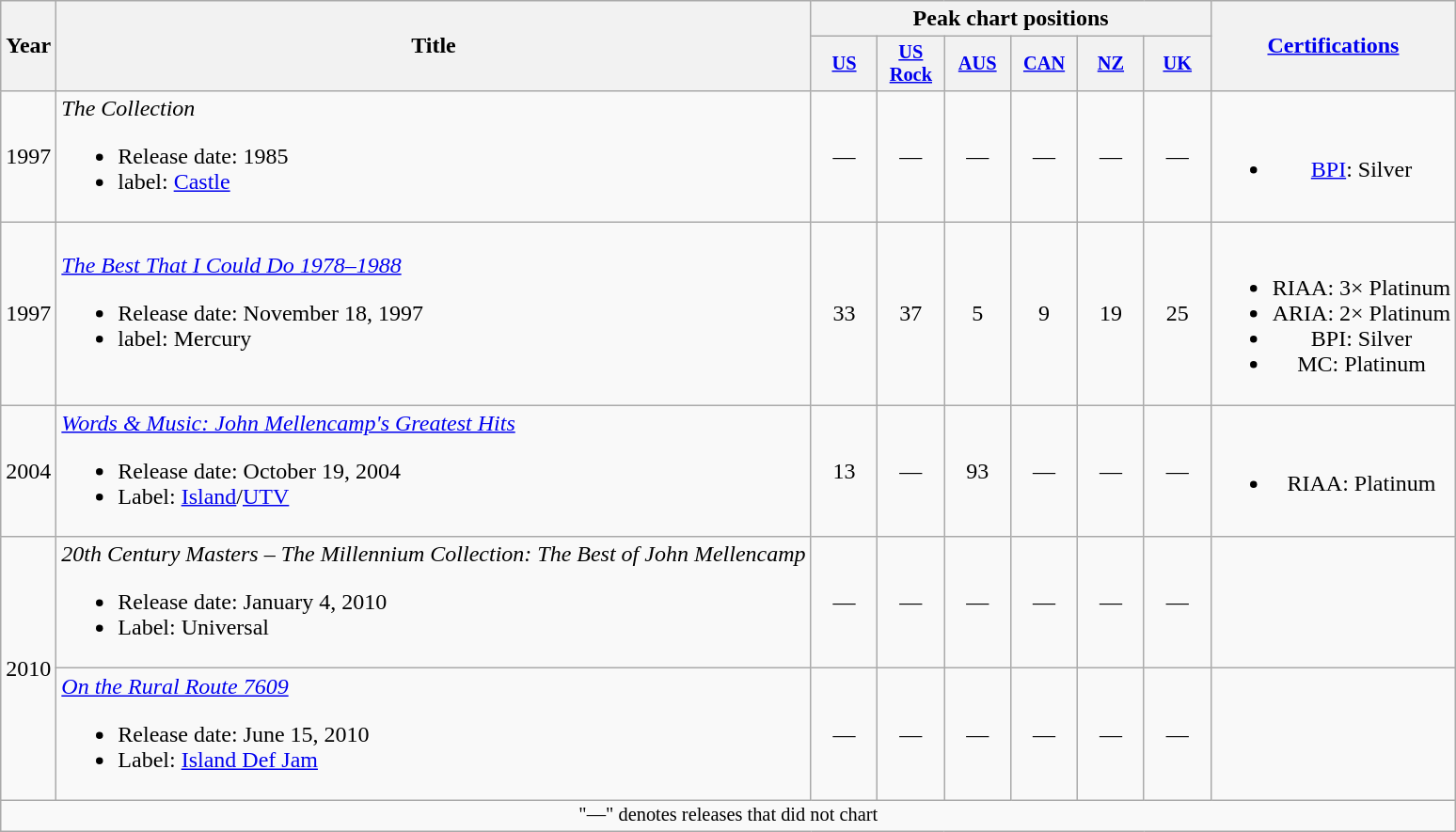<table class="wikitable" style="text-align:center">
<tr>
<th rowspan="2">Year</th>
<th rowspan="2">Title</th>
<th colspan="6">Peak chart positions</th>
<th rowspan="2"><a href='#'>Certifications</a></th>
</tr>
<tr>
<th style="width:3em;font-size:85%"><a href='#'>US</a><br></th>
<th style="width:3em;font-size:85%"><a href='#'>US Rock</a><br></th>
<th style="width:3em;font-size:85%"><a href='#'>AUS</a><br></th>
<th style="width:3em;font-size:85%"><a href='#'>CAN</a><br></th>
<th style="width:3em;font-size:85%"><a href='#'>NZ</a><br></th>
<th style="width:3em;font-size:85%"><a href='#'>UK</a><br></th>
</tr>
<tr>
<td>1997</td>
<td align="left"><em>The Collection</em><br><ul><li>Release date: 1985</li><li>label: <a href='#'>Castle</a></li></ul></td>
<td>—</td>
<td>—</td>
<td>—</td>
<td>—</td>
<td>—</td>
<td>—</td>
<td><br><ul><li><a href='#'>BPI</a>: Silver</li></ul></td>
</tr>
<tr>
<td>1997</td>
<td align="left"><em><a href='#'>The Best That I Could Do 1978–1988</a></em><br><ul><li>Release date: November 18, 1997</li><li>label: Mercury</li></ul></td>
<td>33</td>
<td>37</td>
<td>5</td>
<td>9</td>
<td>19</td>
<td>25</td>
<td><br><ul><li>RIAA: 3× Platinum</li><li>ARIA: 2× Platinum</li><li>BPI: Silver</li><li>MC: Platinum</li></ul></td>
</tr>
<tr>
<td>2004</td>
<td align="left"><em><a href='#'>Words & Music: John Mellencamp's Greatest Hits</a></em><br><ul><li>Release date: October 19, 2004</li><li>Label: <a href='#'>Island</a>/<a href='#'>UTV</a></li></ul></td>
<td>13</td>
<td>—</td>
<td>93</td>
<td>—</td>
<td>—</td>
<td>—</td>
<td><br><ul><li>RIAA: Platinum</li></ul></td>
</tr>
<tr>
<td rowspan="2">2010</td>
<td align="left"><em>20th Century Masters – The Millennium Collection: The Best of John Mellencamp</em><br><ul><li>Release date: January 4, 2010</li><li>Label: Universal</li></ul></td>
<td>—</td>
<td>—</td>
<td>—</td>
<td>—</td>
<td>—</td>
<td>—</td>
<td></td>
</tr>
<tr>
<td align="left"><em><a href='#'>On the Rural Route 7609</a></em><br><ul><li>Release date: June 15, 2010</li><li>Label: <a href='#'>Island Def Jam</a></li></ul></td>
<td>—</td>
<td>—</td>
<td>—</td>
<td>—</td>
<td>—</td>
<td>—</td>
<td></td>
</tr>
<tr>
<td colspan="9" style="font-size:85%">"—" denotes releases that did not chart</td>
</tr>
</table>
